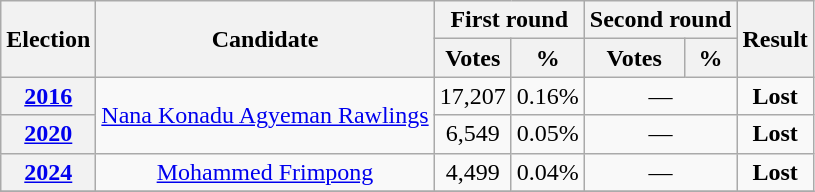<table class="wikitable" style="text-align:center">
<tr>
<th rowspan="2">Election</th>
<th rowspan="2">Candidate</th>
<th colspan="2">First round</th>
<th colspan="2">Second round</th>
<th rowspan="2">Result</th>
</tr>
<tr>
<th>Votes</th>
<th>%</th>
<th>Votes</th>
<th>%</th>
</tr>
<tr>
<th align=center><a href='#'>2016</a></th>
<td align=center rowspan=2><a href='#'>Nana Konadu Agyeman Rawlings</a></td>
<td align=center>17,207</td>
<td align=center>0.16%</td>
<td colspan="2">—</td>
<td><strong>Lost</strong> </td>
</tr>
<tr>
<th align=center><a href='#'>2020</a></th>
<td align=center>6,549</td>
<td align=center>0.05%</td>
<td colspan="2">—</td>
<td><strong>Lost</strong> </td>
</tr>
<tr>
<th align=center><a href='#'>2024</a></th>
<td align=center><a href='#'>Mohammed Frimpong</a></td>
<td align=center>4,499</td>
<td align=center>0.04%</td>
<td colspan="2">—</td>
<td><strong>Lost</strong> </td>
</tr>
<tr>
</tr>
</table>
